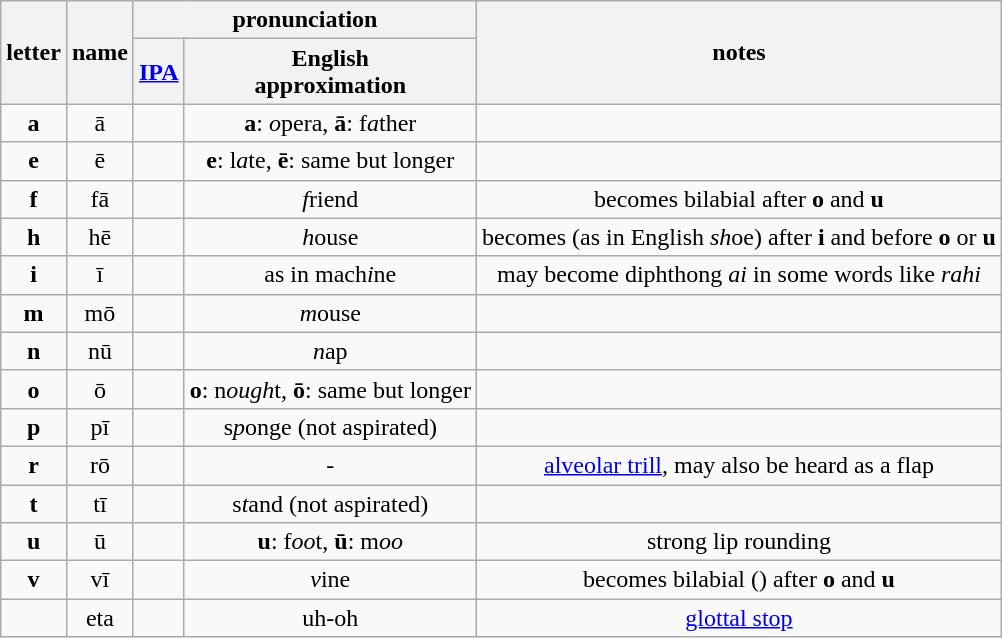<table class="wikitable">
<tr>
<th align="center" rowspan="2">letter</th>
<th align="center" rowspan="2">name</th>
<th align="center" colspan="2">pronunciation</th>
<th align="center" rowspan="2">notes</th>
</tr>
<tr align=center>
<th><a href='#'>IPA</a></th>
<th>English<br>approximation</th>
</tr>
<tr align="center">
<td><strong>a</strong></td>
<td>ā</td>
<td></td>
<td><strong>a</strong>: <em>o</em>pera, <strong>ā</strong>: f<em>a</em>ther</td>
<td></td>
</tr>
<tr align=center>
<td><strong>e</strong></td>
<td>ē</td>
<td></td>
<td><strong>e</strong>: l<em>a</em>te, <strong>ē</strong>: same but longer</td>
<td></td>
</tr>
<tr align=center>
<td><strong>f</strong></td>
<td>fā</td>
<td></td>
<td><em>f</em>riend</td>
<td>becomes bilabial  after <strong>o</strong> and <strong>u</strong></td>
</tr>
<tr align=center>
<td><strong>h</strong></td>
<td>hē</td>
<td></td>
<td><em>h</em>ouse</td>
<td>becomes  (as in English <em>sh</em>oe) after <strong>i</strong> and before <strong>o</strong> or <strong>u</strong></td>
</tr>
<tr align=center>
<td><strong>i</strong></td>
<td>ī</td>
<td></td>
<td>as in mach<em>i</em>ne</td>
<td>may become diphthong <em>ai</em> in some words like <em>rahi</em></td>
</tr>
<tr align=center>
<td><strong>m</strong></td>
<td>mō</td>
<td></td>
<td><em>m</em>ouse</td>
<td></td>
</tr>
<tr align=center>
<td><strong>n</strong></td>
<td>nū</td>
<td></td>
<td><em>n</em>ap</td>
<td></td>
</tr>
<tr align=center>
<td><strong>o</strong></td>
<td>ō</td>
<td></td>
<td><strong>o</strong>: n<em>ough</em>t, <strong>ō</strong>: same but longer</td>
<td></td>
</tr>
<tr align=center>
<td><strong>p</strong></td>
<td>pī</td>
<td></td>
<td>s<em>p</em>onge (not aspirated)</td>
<td></td>
</tr>
<tr align=center>
<td><strong>r</strong></td>
<td>rō</td>
<td></td>
<td>-</td>
<td><a href='#'>alveolar trill</a>, may also be heard as a flap </td>
</tr>
<tr align=center>
<td><strong>t</strong></td>
<td>tī</td>
<td></td>
<td>s<em>t</em>and (not aspirated)</td>
<td></td>
</tr>
<tr align=center>
<td><strong>u</strong></td>
<td>ū</td>
<td></td>
<td><strong>u</strong>: f<em>oo</em>t, <strong>ū</strong>: m<em>oo</em></td>
<td>strong lip rounding</td>
</tr>
<tr align=center>
<td><strong>v</strong></td>
<td>vī</td>
<td></td>
<td><em>v</em>ine</td>
<td>becomes bilabial () after <strong>o</strong> and <strong>u</strong></td>
</tr>
<tr align=center>
<td><strong></strong></td>
<td>eta</td>
<td></td>
<td>uh<em>-</em>oh</td>
<td><a href='#'>glottal stop</a></td>
</tr>
</table>
